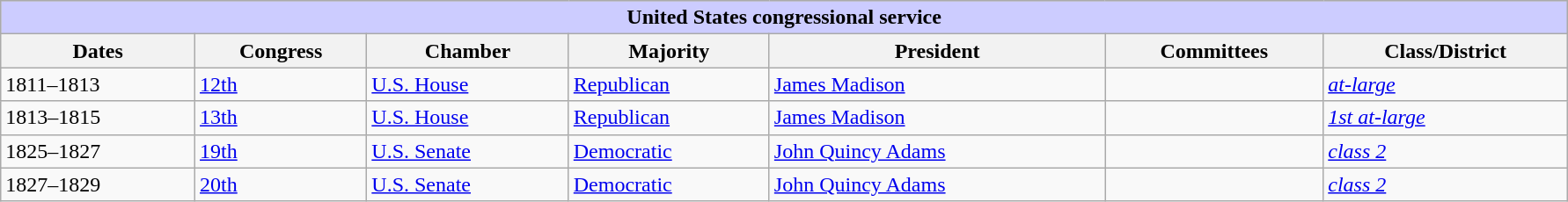<table class=wikitable style="width: 94%" style="text-align: center;" align="center">
<tr bgcolor=#cccccc>
<th colspan=7 style="background: #ccccff;">United States congressional service</th>
</tr>
<tr>
<th><strong>Dates</strong></th>
<th><strong>Congress</strong></th>
<th><strong>Chamber</strong></th>
<th><strong>Majority</strong></th>
<th><strong>President</strong></th>
<th><strong>Committees</strong></th>
<th><strong>Class/District</strong></th>
</tr>
<tr>
<td>1811–1813</td>
<td><a href='#'>12th</a></td>
<td><a href='#'>U.S. House</a></td>
<td><a href='#'>Republican</a></td>
<td><a href='#'>James Madison</a></td>
<td></td>
<td><a href='#'><em>at-large</em></a></td>
</tr>
<tr>
<td>1813–1815</td>
<td><a href='#'>13th</a></td>
<td><a href='#'>U.S. House</a></td>
<td><a href='#'>Republican</a></td>
<td><a href='#'>James Madison</a></td>
<td></td>
<td><a href='#'><em>1st at-large</em></a></td>
</tr>
<tr>
<td>1825–1827</td>
<td><a href='#'>19th</a></td>
<td><a href='#'>U.S. Senate</a></td>
<td><a href='#'>Democratic</a></td>
<td><a href='#'>John Quincy Adams</a></td>
<td></td>
<td><a href='#'><em>class 2</em></a></td>
</tr>
<tr>
<td>1827–1829</td>
<td><a href='#'>20th</a></td>
<td><a href='#'>U.S. Senate</a></td>
<td><a href='#'>Democratic</a></td>
<td><a href='#'>John Quincy Adams</a></td>
<td></td>
<td><a href='#'><em>class 2</em></a></td>
</tr>
</table>
